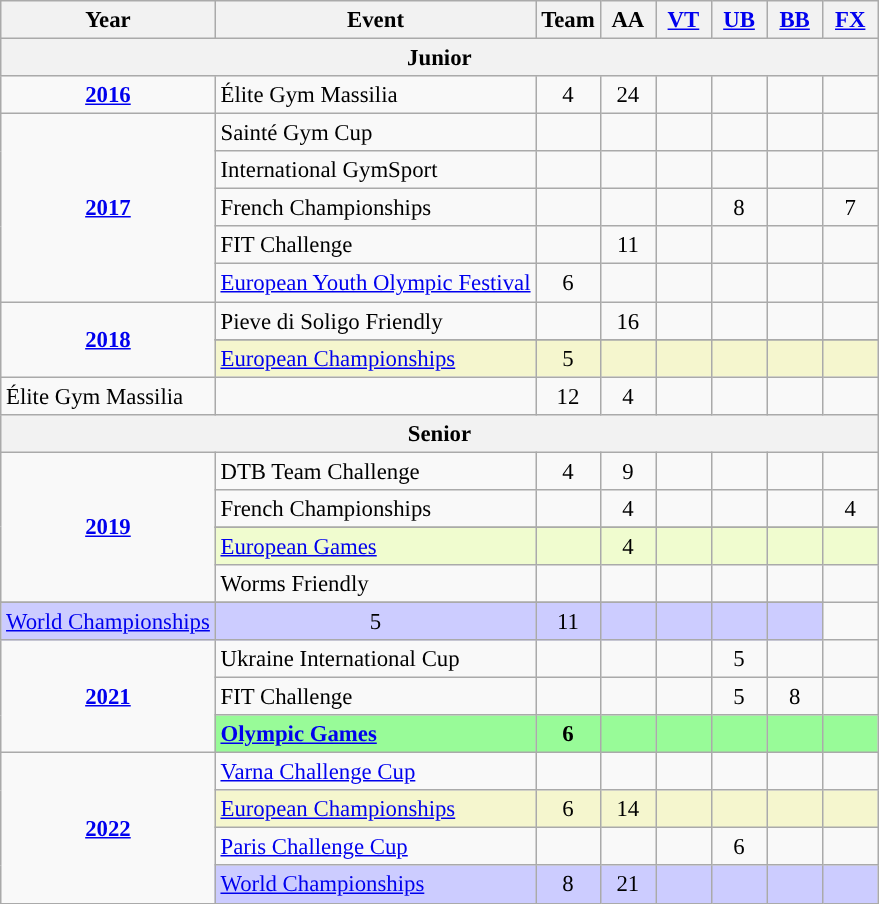<table class="wikitable" style="text-align:center; font-size:95%;">
<tr>
<th align=center>Year</th>
<th align=center>Event</th>
<th style="width:30px;">Team</th>
<th style="width:30px;">AA</th>
<th style="width:30px;"><a href='#'>VT</a></th>
<th style="width:30px;"><a href='#'>UB</a></th>
<th style="width:30px;"><a href='#'>BB</a></th>
<th style="width:30px;"><a href='#'>FX</a></th>
</tr>
<tr>
<th colspan="8"><strong>Junior</strong></th>
</tr>
<tr>
<td rowspan="1"><strong><a href='#'>2016</a></strong></td>
<td align=left>Élite Gym Massilia</td>
<td>4</td>
<td>24</td>
<td></td>
<td></td>
<td></td>
<td></td>
</tr>
<tr>
<td rowspan="5"><strong><a href='#'>2017</a></strong></td>
<td align=left>Sainté Gym Cup</td>
<td></td>
<td></td>
<td></td>
<td></td>
<td></td>
<td></td>
</tr>
<tr>
<td align=left>International GymSport</td>
<td></td>
<td></td>
<td></td>
<td></td>
<td></td>
<td></td>
</tr>
<tr>
<td align=left>French Championships</td>
<td></td>
<td></td>
<td></td>
<td>8</td>
<td></td>
<td>7</td>
</tr>
<tr>
<td align=left>FIT Challenge</td>
<td></td>
<td>11</td>
<td></td>
<td></td>
<td></td>
<td></td>
</tr>
<tr>
<td align=left><a href='#'>European Youth Olympic Festival</a></td>
<td>6</td>
<td></td>
<td></td>
<td></td>
<td></td>
<td></td>
</tr>
<tr>
<td rowspan="3"><strong><a href='#'>2018</a></strong></td>
<td align=left>Pieve di Soligo Friendly</td>
<td></td>
<td>16</td>
<td></td>
<td></td>
<td></td>
<td></td>
</tr>
<tr>
</tr>
<tr bgcolor=#F5F6CE>
<td align=left><a href='#'>European Championships</a></td>
<td>5</td>
<td></td>
<td></td>
<td></td>
<td></td>
<td></td>
</tr>
<tr>
<td align=left>Élite Gym Massilia</td>
<td></td>
<td>12</td>
<td>4</td>
<td></td>
<td></td>
<td></td>
</tr>
<tr>
<th colspan="8"><strong>Senior</strong></th>
</tr>
<tr>
<td rowspan="5"><strong><a href='#'>2019</a></strong></td>
<td align=left>DTB Team Challenge</td>
<td>4</td>
<td>9</td>
<td></td>
<td></td>
<td></td>
<td></td>
</tr>
<tr>
<td align=left>French Championships</td>
<td></td>
<td>4</td>
<td></td>
<td></td>
<td></td>
<td>4</td>
</tr>
<tr>
</tr>
<tr bgcolor=#f0fccf>
<td align=left><a href='#'>European Games</a></td>
<td></td>
<td>4</td>
<td></td>
<td></td>
<td></td>
<td></td>
</tr>
<tr>
<td align=left>Worms Friendly</td>
<td></td>
<td></td>
<td></td>
<td></td>
<td></td>
<td></td>
</tr>
<tr>
</tr>
<tr bgcolor=#CCCCFF>
<td align=left><a href='#'>World Championships</a></td>
<td>5</td>
<td>11</td>
<td></td>
<td></td>
<td></td>
<td></td>
</tr>
<tr>
<td rowspan="3"><strong><a href='#'>2021</a></strong></td>
<td align=left>Ukraine International Cup</td>
<td></td>
<td></td>
<td></td>
<td>5</td>
<td></td>
<td></td>
</tr>
<tr>
<td align=left>FIT Challenge</td>
<td></td>
<td></td>
<td></td>
<td>5</td>
<td>8</td>
<td></td>
</tr>
<tr bgcolor=98FB98>
<td align=left><strong><a href='#'>Olympic Games</a></strong></td>
<td><strong>6</strong></td>
<td></td>
<td></td>
<td></td>
<td></td>
<td></td>
</tr>
<tr>
<td rowspan="4"><strong><a href='#'>2022</a></strong></td>
<td align=left><a href='#'>Varna Challenge Cup</a></td>
<td></td>
<td></td>
<td></td>
<td></td>
<td></td>
<td></td>
</tr>
<tr bgcolor=#F5F6CE>
<td align=left><a href='#'>European Championships</a></td>
<td>6</td>
<td>14</td>
<td></td>
<td></td>
<td></td>
<td></td>
</tr>
<tr>
<td align=left><a href='#'>Paris Challenge Cup</a></td>
<td></td>
<td></td>
<td></td>
<td>6</td>
<td></td>
<td></td>
</tr>
<tr bgcolor=#CCCCFF>
<td align=left><a href='#'>World Championships</a></td>
<td>8</td>
<td>21</td>
<td></td>
<td></td>
<td></td>
<td></td>
</tr>
</table>
